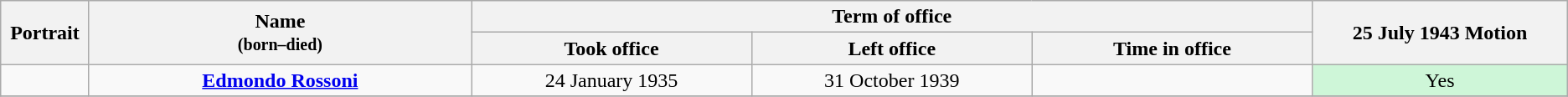<table class="wikitable" style="text-align:center;" style="width=90%">
<tr>
<th width=1% rowspan=2>Portrait</th>
<th width=15% rowspan=2>Name<br><small>(born–died)</small></th>
<th width=30% colspan=3>Term of office</th>
<th width=10% rowspan=2>25 July 1943 Motion</th>
</tr>
<tr style="text-align:center;">
<th width=11%>Took office</th>
<th width=11%>Left office</th>
<th width=11%>Time in office</th>
</tr>
<tr>
<td></td>
<td><strong><a href='#'>Edmondo Rossoni</a></strong><br></td>
<td>24 January 1935</td>
<td>31 October 1939</td>
<td></td>
<td align=center style="background:#CEF6D8">Yes</td>
</tr>
<tr>
</tr>
</table>
